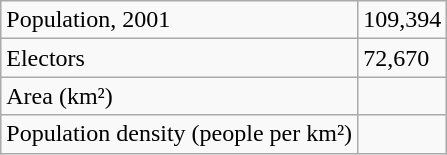<table class="wikitable">
<tr>
<td>Population, 2001</td>
<td>109,394</td>
</tr>
<tr>
<td>Electors</td>
<td>72,670</td>
</tr>
<tr>
<td>Area (km²)</td>
<td></td>
</tr>
<tr>
<td>Population density (people per km²)</td>
<td></td>
</tr>
</table>
